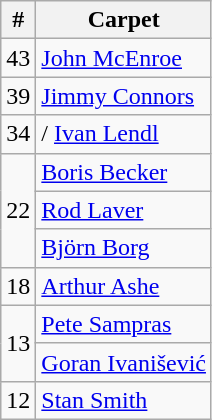<table class=wikitable style="display:inline-table;">
<tr>
<th>#</th>
<th>Carpet</th>
</tr>
<tr>
<td>43</td>
<td> <a href='#'>John McEnroe</a></td>
</tr>
<tr>
<td>39</td>
<td> <a href='#'>Jimmy Connors</a></td>
</tr>
<tr>
<td>34</td>
<td>/ <a href='#'>Ivan Lendl</a></td>
</tr>
<tr>
<td rowspan="3">22</td>
<td> <a href='#'>Boris Becker</a></td>
</tr>
<tr>
<td> <a href='#'>Rod Laver</a></td>
</tr>
<tr>
<td> <a href='#'>Björn Borg</a></td>
</tr>
<tr>
<td>18</td>
<td> <a href='#'>Arthur Ashe</a></td>
</tr>
<tr>
<td rowspan="2">13</td>
<td> <a href='#'>Pete Sampras</a></td>
</tr>
<tr>
<td> <a href='#'>Goran Ivanišević</a></td>
</tr>
<tr>
<td>12</td>
<td> <a href='#'>Stan Smith</a></td>
</tr>
</table>
